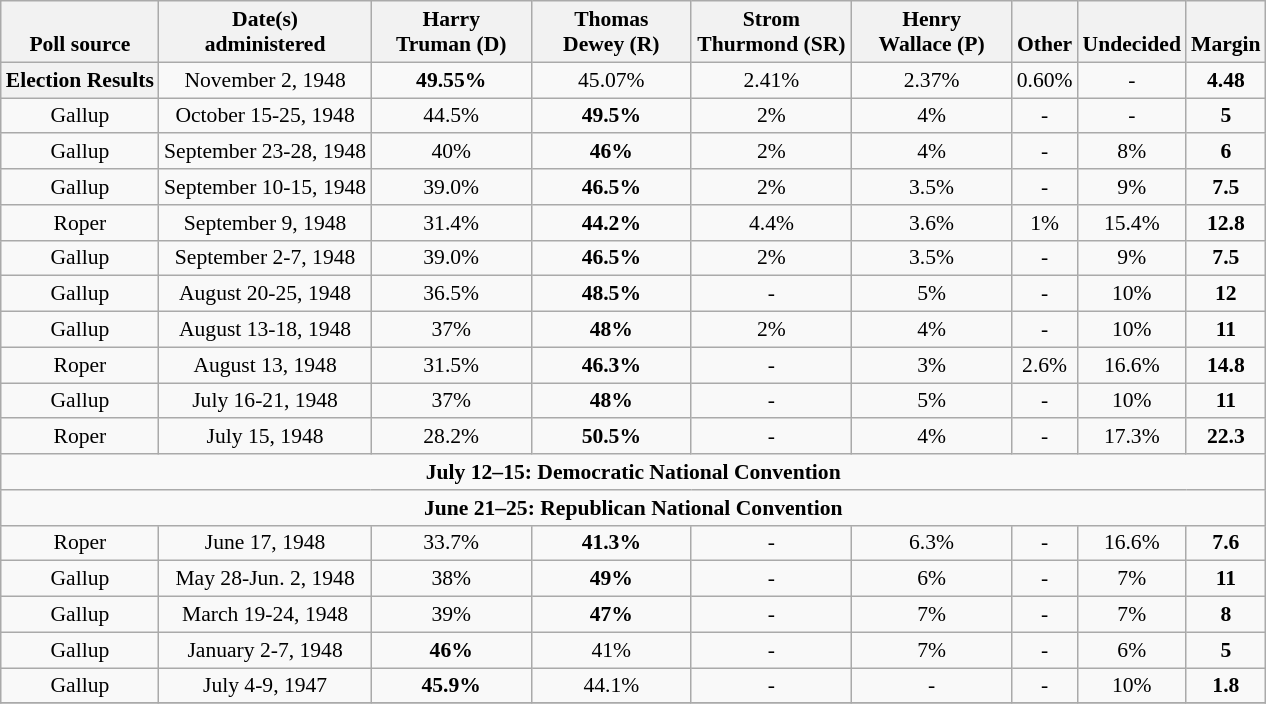<table class="wikitable sortable mw-collapsible mw-collapsed" style="text-align:center;font-size:90%;line-height:17px">
<tr valign= bottom>
<th>Poll source</th>
<th>Date(s)<br>administered</th>
<th class="unsortable" style="width:100px;">Harry<br>Truman (D)</th>
<th class="unsortable" style="width:100px;">Thomas<br>Dewey (R)</th>
<th class="unsortable" style="width:100px;">Strom<br>Thurmond (SR)</th>
<th class="unsortable" style="width:100px;">Henry<br>Wallace (P)</th>
<th class="unsortable">Other</th>
<th class="unsortable">Undecided</th>
<th class="unsortable">Margin</th>
</tr>
<tr>
<th><strong>Election Results</strong></th>
<td>November 2, 1948</td>
<td align="center" ><strong>49.55%</strong></td>
<td align="center">45.07%</td>
<td align="center">2.41%</td>
<td align="center">2.37%</td>
<td align="center">0.60%</td>
<td>-</td>
<td><strong>4.48</strong></td>
</tr>
<tr>
<td rowspan=1>Gallup</td>
<td rowspan=1>October 15-25, 1948</td>
<td>44.5%</td>
<td><strong>49.5%</strong></td>
<td>2%</td>
<td>4%</td>
<td>-</td>
<td>-</td>
<td><strong>5</strong></td>
</tr>
<tr>
<td rowspan=1>Gallup</td>
<td rowspan=1>September 23-28, 1948</td>
<td>40%</td>
<td><strong>46%</strong></td>
<td>2%</td>
<td>4%</td>
<td>-</td>
<td>8%</td>
<td><strong>6</strong></td>
</tr>
<tr>
<td rowspan=1>Gallup</td>
<td rowspan=1>September 10-15, 1948</td>
<td>39.0%</td>
<td><strong>46.5%</strong></td>
<td>2%</td>
<td>3.5%</td>
<td>-</td>
<td>9%</td>
<td><strong>7.5</strong></td>
</tr>
<tr>
<td rowspan=1>Roper</td>
<td rowspan=1>September 9, 1948</td>
<td>31.4%</td>
<td><strong>44.2%</strong></td>
<td>4.4%</td>
<td>3.6%</td>
<td>1%</td>
<td>15.4%</td>
<td><strong>12.8</strong></td>
</tr>
<tr>
<td rowspan=1>Gallup</td>
<td rowspan=1>September 2-7, 1948</td>
<td>39.0%</td>
<td><strong>46.5%</strong></td>
<td>2%</td>
<td>3.5%</td>
<td>-</td>
<td>9%</td>
<td><strong>7.5</strong></td>
</tr>
<tr>
<td rowspan=1>Gallup</td>
<td rowspan=1>August 20-25, 1948</td>
<td>36.5%</td>
<td><strong>48.5%</strong></td>
<td>-</td>
<td>5%</td>
<td>-</td>
<td>10%</td>
<td><strong>12</strong></td>
</tr>
<tr>
<td rowspan=1>Gallup</td>
<td rowspan=1>August 13-18, 1948</td>
<td>37%</td>
<td><strong>48%</strong></td>
<td>2%</td>
<td>4%</td>
<td>-</td>
<td>10%</td>
<td><strong>11</strong></td>
</tr>
<tr>
<td rowspan=1>Roper</td>
<td rowspan=1>August 13, 1948</td>
<td>31.5%</td>
<td><strong>46.3%</strong></td>
<td>-</td>
<td>3%</td>
<td>2.6%</td>
<td>16.6%</td>
<td><strong>14.8</strong></td>
</tr>
<tr>
<td rowspan=1>Gallup</td>
<td rowspan=1>July 16-21, 1948</td>
<td>37%</td>
<td><strong>48%</strong></td>
<td>-</td>
<td>5%</td>
<td>-</td>
<td>10%</td>
<td><strong>11</strong></td>
</tr>
<tr>
<td rowspan=1>Roper</td>
<td rowspan=1>July 15, 1948</td>
<td>28.2%</td>
<td><strong>50.5%</strong></td>
<td>-</td>
<td>4%</td>
<td>-</td>
<td>17.3%</td>
<td><strong>22.3</strong></td>
</tr>
<tr>
<td colspan="10"  align="center"><strong>July 12–15: Democratic National Convention</strong></td>
</tr>
<tr>
<td colspan="10"  align="center"><strong>June 21–25: Republican National Convention</strong></td>
</tr>
<tr>
<td rowspan=1>Roper</td>
<td rowspan=1>June 17, 1948</td>
<td>33.7%</td>
<td><strong>41.3%</strong></td>
<td>-</td>
<td>6.3%</td>
<td>-</td>
<td>16.6%</td>
<td><strong>7.6</strong></td>
</tr>
<tr>
<td rowspan=1>Gallup</td>
<td rowspan=1>May 28-Jun. 2, 1948</td>
<td>38%</td>
<td><strong>49%</strong></td>
<td>-</td>
<td>6%</td>
<td>-</td>
<td>7%</td>
<td><strong>11</strong></td>
</tr>
<tr>
<td rowspan=1>Gallup</td>
<td rowspan=1>March 19-24, 1948</td>
<td>39%</td>
<td><strong>47%</strong></td>
<td>-</td>
<td>7%</td>
<td>-</td>
<td>7%</td>
<td><strong>8</strong></td>
</tr>
<tr>
<td rowspan=1>Gallup</td>
<td rowspan=1>January 2-7, 1948</td>
<td><strong>46%</strong></td>
<td>41%</td>
<td>-</td>
<td>7%</td>
<td>-</td>
<td>6%</td>
<td><strong>5</strong></td>
</tr>
<tr>
<td rowspan=1>Gallup</td>
<td rowspan=1>July 4-9, 1947</td>
<td><strong>45.9%</strong></td>
<td>44.1%</td>
<td>-</td>
<td>-</td>
<td>-</td>
<td>10%</td>
<td><strong>1.8</strong></td>
</tr>
<tr>
</tr>
</table>
